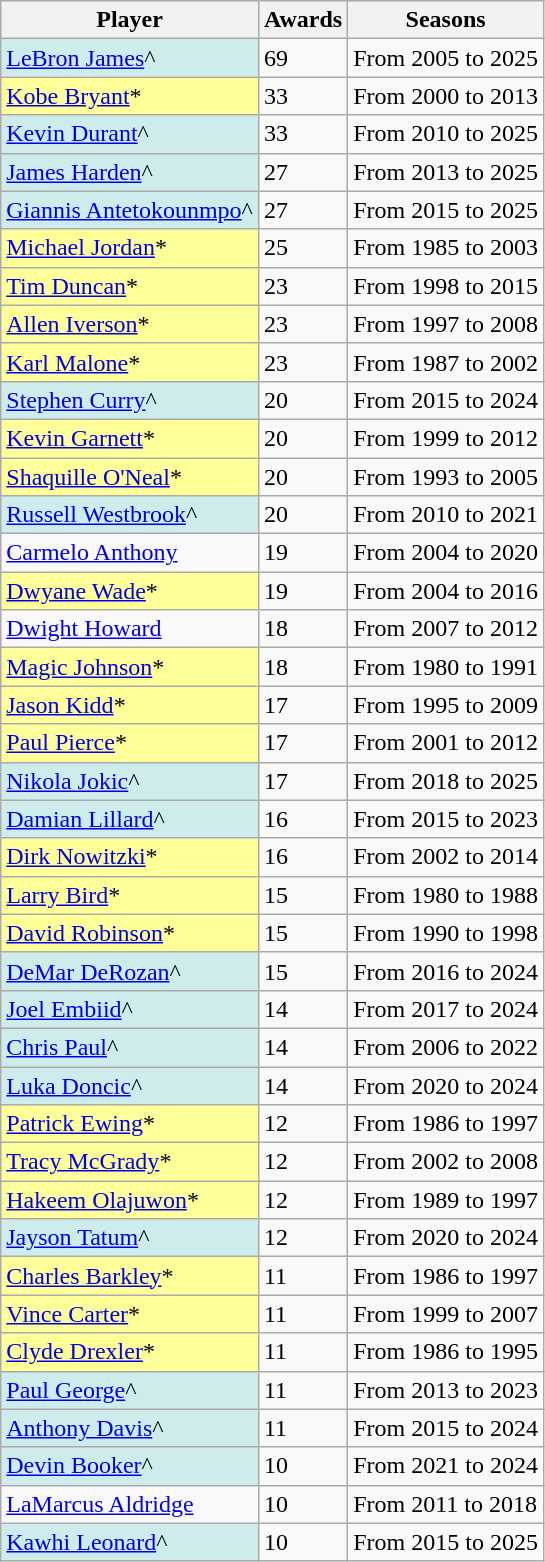<table class="wikitable sortable">
<tr>
<th>Player</th>
<th>Awards</th>
<th>Seasons</th>
</tr>
<tr>
<td bgcolor="#CFECEC"><a href='#'>LeBron James</a>^</td>
<td>69</td>
<td>From 2005 to 2025</td>
</tr>
<tr>
<td bgcolor="#FFFF99"><a href='#'>Kobe Bryant</a>*</td>
<td>33</td>
<td>From 2000 to 2013</td>
</tr>
<tr>
<td bgcolor="#CFECEC"><a href='#'>Kevin Durant</a>^</td>
<td>33</td>
<td>From 2010 to 2025</td>
</tr>
<tr>
<td bgcolor="#CFECEC"><a href='#'>James Harden</a>^</td>
<td>27</td>
<td>From 2013 to 2025</td>
</tr>
<tr>
<td bgcolor="#CFECEC"><a href='#'>Giannis Antetokounmpo</a>^</td>
<td>27</td>
<td>From 2015 to 2025</td>
</tr>
<tr>
<td bgcolor="#FFFF99"><a href='#'>Michael Jordan</a>*</td>
<td>25</td>
<td>From 1985 to 2003</td>
</tr>
<tr>
<td bgcolor="#FFFF99"><a href='#'>Tim Duncan</a>*</td>
<td>23</td>
<td>From 1998 to 2015</td>
</tr>
<tr>
<td bgcolor="#FFFF99"><a href='#'>Allen Iverson</a>*</td>
<td>23</td>
<td>From 1997 to 2008</td>
</tr>
<tr>
<td bgcolor="#FFFF99"><a href='#'>Karl Malone</a>*</td>
<td>23</td>
<td>From 1987 to 2002</td>
</tr>
<tr>
<td bgcolor="#CFECEC"><a href='#'>Stephen Curry</a>^</td>
<td>20</td>
<td>From 2015 to 2024</td>
</tr>
<tr>
<td bgcolor="#FFFF99"><a href='#'>Kevin Garnett</a>*</td>
<td>20</td>
<td>From 1999 to 2012</td>
</tr>
<tr>
<td bgcolor="#FFFF99"><a href='#'>Shaquille O'Neal</a>*</td>
<td>20</td>
<td>From 1993 to 2005</td>
</tr>
<tr>
<td bgcolor="#CFECEC"><a href='#'>Russell Westbrook</a>^</td>
<td>20</td>
<td>From 2010 to 2021</td>
</tr>
<tr>
<td><a href='#'>Carmelo Anthony</a></td>
<td>19</td>
<td>From 2004 to 2020</td>
</tr>
<tr>
<td bgcolor="#FFFF99"><a href='#'>Dwyane Wade</a>*</td>
<td>19</td>
<td>From 2004 to 2016</td>
</tr>
<tr>
<td><a href='#'>Dwight Howard</a></td>
<td>18</td>
<td>From 2007 to 2012</td>
</tr>
<tr>
<td bgcolor="#FFFF99"><a href='#'>Magic Johnson</a>*</td>
<td>18</td>
<td>From 1980 to 1991</td>
</tr>
<tr>
<td bgcolor="#FFFF99"><a href='#'>Jason Kidd</a>*</td>
<td>17</td>
<td>From 1995 to 2009</td>
</tr>
<tr>
<td bgcolor="#FFFF99"><a href='#'>Paul Pierce</a>*</td>
<td>17</td>
<td>From 2001 to 2012</td>
</tr>
<tr>
<td bgcolor="#CFECEC"><a href='#'>Nikola Jokic</a>^</td>
<td>17</td>
<td>From 2018 to 2025</td>
</tr>
<tr>
<td bgcolor="#CFECEC"><a href='#'>Damian Lillard</a>^</td>
<td>16</td>
<td>From 2015 to 2023</td>
</tr>
<tr>
<td bgcolor="#FFFF99"><a href='#'>Dirk Nowitzki</a>*</td>
<td>16</td>
<td>From 2002 to 2014</td>
</tr>
<tr>
<td bgcolor="#FFFF99"><a href='#'>Larry Bird</a>*</td>
<td>15</td>
<td>From 1980 to 1988</td>
</tr>
<tr>
<td bgcolor="#FFFF99"><a href='#'>David Robinson</a>*</td>
<td>15</td>
<td>From 1990 to 1998</td>
</tr>
<tr>
<td bgcolor="#CFECEC"><a href='#'>DeMar DeRozan</a>^</td>
<td>15</td>
<td>From 2016 to 2024</td>
</tr>
<tr>
<td bgcolor="#CFECEC"><a href='#'>Joel Embiid</a>^</td>
<td>14</td>
<td>From 2017 to 2024</td>
</tr>
<tr>
<td bgcolor="#CFECEC"><a href='#'>Chris Paul</a>^</td>
<td>14</td>
<td>From 2006 to 2022</td>
</tr>
<tr>
<td bgcolor="#CFECEC"><a href='#'>Luka Doncic</a>^</td>
<td>14</td>
<td>From 2020 to 2024</td>
</tr>
<tr>
<td bgcolor="#FFFF99"><a href='#'>Patrick Ewing</a>*</td>
<td>12</td>
<td>From 1986 to 1997</td>
</tr>
<tr>
<td bgcolor="#FFFF99"><a href='#'>Tracy McGrady</a>*</td>
<td>12</td>
<td>From 2002 to 2008</td>
</tr>
<tr>
<td bgcolor="#FFFF99"><a href='#'>Hakeem Olajuwon</a>*</td>
<td>12</td>
<td>From 1989 to 1997</td>
</tr>
<tr>
<td bgcolor="#CFECEC"><a href='#'>Jayson Tatum</a>^</td>
<td>12</td>
<td>From 2020 to 2024</td>
</tr>
<tr>
<td bgcolor="#FFFF99"><a href='#'>Charles Barkley</a>*</td>
<td>11</td>
<td>From 1986 to 1997</td>
</tr>
<tr>
<td bgcolor="#FFFF99"><a href='#'>Vince Carter</a>*</td>
<td>11</td>
<td>From 1999 to 2007</td>
</tr>
<tr>
<td bgcolor="#FFFF99"><a href='#'>Clyde Drexler</a>*</td>
<td>11</td>
<td>From 1986 to 1995</td>
</tr>
<tr>
<td bgcolor="#CFECEC"><a href='#'>Paul George</a>^</td>
<td>11</td>
<td>From 2013 to 2023</td>
</tr>
<tr>
<td bgcolor="#CFECEC"><a href='#'>Anthony Davis</a>^</td>
<td>11</td>
<td>From 2015 to 2024</td>
</tr>
<tr>
<td bgcolor="#CFECEC"><a href='#'>Devin Booker</a>^</td>
<td>10</td>
<td>From 2021 to 2024</td>
</tr>
<tr>
<td><a href='#'>LaMarcus Aldridge</a></td>
<td>10</td>
<td>From 2011 to 2018</td>
</tr>
<tr>
<td bgcolor="#CFECEC"><a href='#'>Kawhi Leonard</a>^</td>
<td>10</td>
<td>From 2015 to 2025</td>
</tr>
</table>
